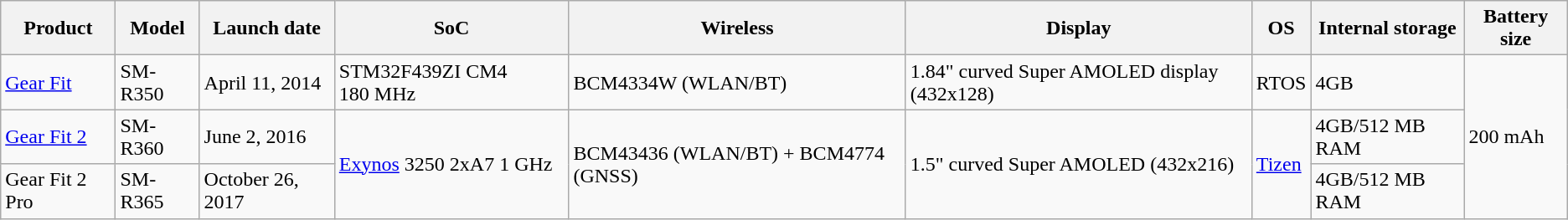<table class="wikitable">
<tr>
<th>Product</th>
<th>Model</th>
<th>Launch date</th>
<th>SoC</th>
<th>Wireless</th>
<th>Display</th>
<th>OS</th>
<th>Internal storage</th>
<th>Battery size</th>
</tr>
<tr>
<td><a href='#'>Gear Fit</a></td>
<td>SM-R350</td>
<td>April 11, 2014</td>
<td>STM32F439ZI CM4 180 MHz</td>
<td>BCM4334W (WLAN/BT)</td>
<td>1.84" curved Super AMOLED display (432x128)</td>
<td>RTOS</td>
<td>4GB</td>
<td rowspan="3">200 mAh</td>
</tr>
<tr>
<td><a href='#'>Gear Fit 2</a></td>
<td>SM-R360</td>
<td>June 2, 2016</td>
<td rowspan="2"><a href='#'>Exynos</a> 3250 2xA7 1 GHz</td>
<td rowspan="2">BCM43436 (WLAN/BT) + BCM4774 (GNSS)</td>
<td rowspan="2">1.5" curved Super AMOLED (432x216)</td>
<td rowspan="2"><a href='#'>Tizen</a></td>
<td>4GB/512 MB RAM</td>
</tr>
<tr>
<td>Gear Fit 2 Pro</td>
<td>SM-R365</td>
<td>October 26, 2017</td>
<td>4GB/512 MB RAM</td>
</tr>
</table>
